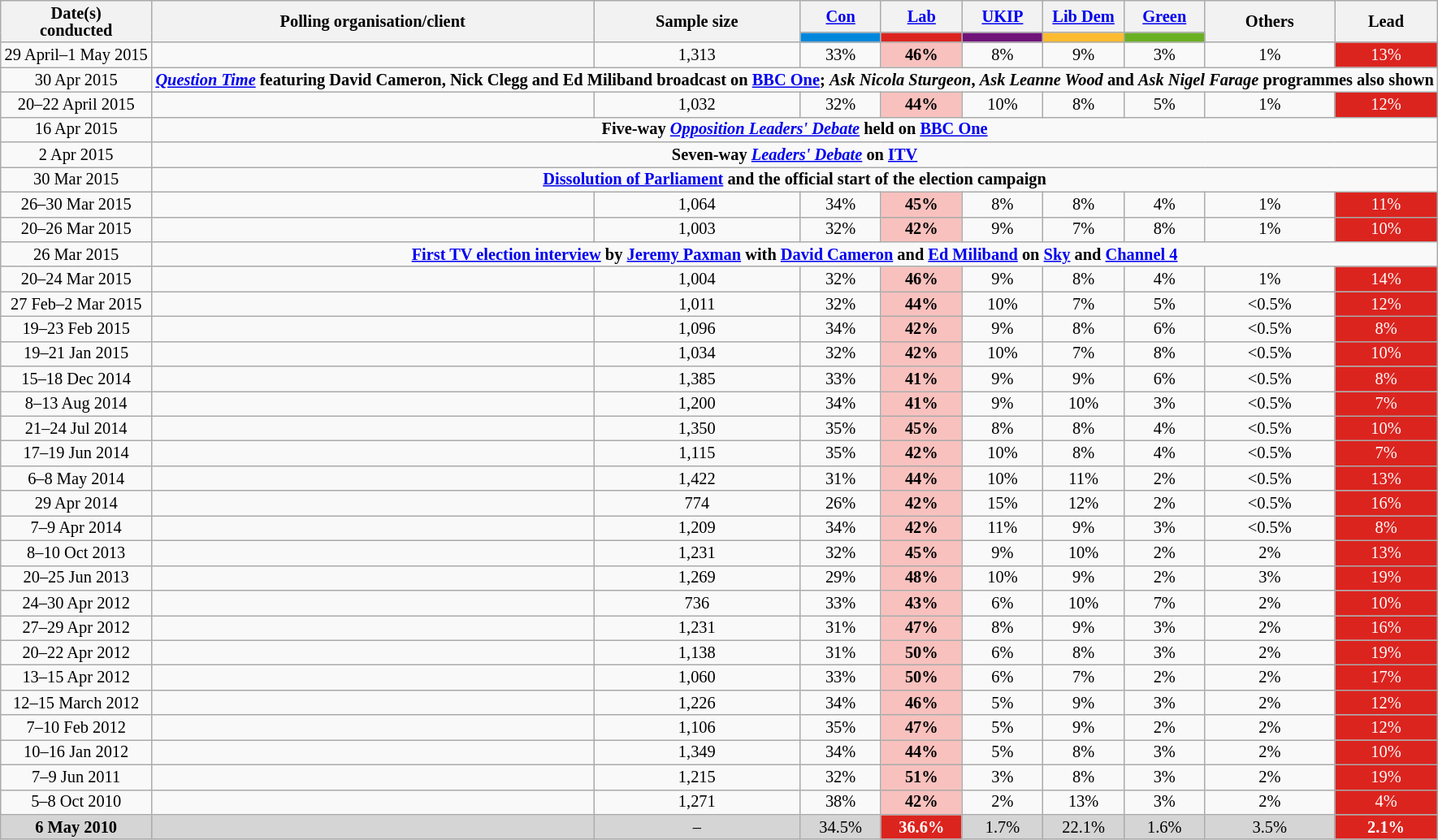<table class="wikitable sortable" style="text-align:center;font-size:85%;line-height:14px">
<tr>
<th rowspan="2">Date(s)<br>conducted</th>
<th rowspan="2">Polling organisation/client</th>
<th rowspan="2">Sample size</th>
<th><a href='#'>Con</a></th>
<th><a href='#'>Lab</a></th>
<th><a href='#'>UKIP</a></th>
<th><a href='#'>Lib Dem</a></th>
<th><a href='#'>Green</a></th>
<th rowspan="2">Others</th>
<th rowspan="2">Lead</th>
</tr>
<tr>
<th class="unsortable" style="background:#0087dc; width:60px;"></th>
<th class="unsortable" style="background:#dc241f; width:60px;"></th>
<th class="unsortable" style="background:#70147a; width:60px;"></th>
<th class="unsortable" style="background:#fdbb30; width:60px;"></th>
<th class="unsortable" style="background:#6ab023; width:60px;"></th>
</tr>
<tr>
<td>29 April–1 May 2015</td>
<td></td>
<td>1,313</td>
<td>33%</td>
<td style="background:#F8C1BE"><strong>46%</strong></td>
<td>8%</td>
<td>9%</td>
<td>3%</td>
<td>1%</td>
<td style="background:#dc241f; color:white;">13%</td>
</tr>
<tr>
<td>30 Apr 2015</td>
<td colspan="9"><strong><a href='#'><em>Question Time</em></a> featuring David Cameron, Nick Clegg and Ed Miliband broadcast on <a href='#'>BBC One</a>; <em>Ask Nicola Sturgeon</em>, <em>Ask Leanne Wood</em> and <em>Ask Nigel Farage</em> programmes also shown</strong></td>
</tr>
<tr>
<td>20–22 April 2015</td>
<td></td>
<td>1,032</td>
<td>32%</td>
<td style="background:#F8C1BE"><strong>44%</strong></td>
<td>10%</td>
<td>8%</td>
<td>5%</td>
<td>1%</td>
<td style="background:#dc241f; color:white;">12%</td>
</tr>
<tr>
<td>16 Apr 2015</td>
<td colspan="9"><strong>Five-way <em><a href='#'>Opposition Leaders' Debate</a></em> held on <a href='#'>BBC One</a></strong></td>
</tr>
<tr>
<td>2 Apr 2015</td>
<td colspan="10"><strong>Seven-way <em><a href='#'>Leaders' Debate</a></em> on <a href='#'>ITV</a></strong></td>
</tr>
<tr>
<td>30 Mar 2015</td>
<td colspan="10"><strong><a href='#'>Dissolution of Parliament</a> and the official start of the election campaign</strong></td>
</tr>
<tr>
<td>26–30 Mar 2015</td>
<td></td>
<td>1,064</td>
<td>34%</td>
<td style="background:#F8C1BE"><strong>45%</strong></td>
<td>8%</td>
<td>8%</td>
<td>4%</td>
<td>1%</td>
<td style="background:#dc241f; color:white;">11%</td>
</tr>
<tr>
<td>20–26 Mar 2015</td>
<td></td>
<td>1,003</td>
<td>32%</td>
<td style="background:#F8C1BE"><strong>42%</strong></td>
<td>9%</td>
<td>7%</td>
<td>8%</td>
<td>1%</td>
<td style="background:#dc241f; color:white;">10%</td>
</tr>
<tr>
<td>26 Mar 2015</td>
<td colspan="10"><strong><a href='#'>First TV election interview</a> by <a href='#'>Jeremy Paxman</a> with <a href='#'>David Cameron</a> and <a href='#'>Ed Miliband</a> on <a href='#'>Sky</a> and <a href='#'>Channel 4</a></strong></td>
</tr>
<tr>
<td>20–24 Mar 2015</td>
<td></td>
<td>1,004</td>
<td>32%</td>
<td style="background:#F8C1BE"><strong>46%</strong></td>
<td>9%</td>
<td>8%</td>
<td>4%</td>
<td>1%</td>
<td style="background:#dc241f; color:white;">14%</td>
</tr>
<tr>
<td>27 Feb–2 Mar 2015</td>
<td></td>
<td>1,011</td>
<td>32%</td>
<td style="background:#F8C1BE"><strong>44%</strong></td>
<td>10%</td>
<td>7%</td>
<td>5%</td>
<td><0.5%</td>
<td style="background:#dc241f; color:white;">12%</td>
</tr>
<tr>
<td>19–23 Feb 2015</td>
<td></td>
<td>1,096</td>
<td>34%</td>
<td style="background:#F8C1BE"><strong>42%</strong></td>
<td>9%</td>
<td>8%</td>
<td>6%</td>
<td><0.5%</td>
<td style="background:#dc241f; color:white;">8%</td>
</tr>
<tr>
<td>19–21 Jan 2015</td>
<td></td>
<td>1,034</td>
<td>32%</td>
<td style="background:#F8C1BE"><strong>42%</strong></td>
<td>10%</td>
<td>7%</td>
<td>8%</td>
<td><0.5%</td>
<td style="background:#dc241f; color:white;">10%</td>
</tr>
<tr>
<td>15–18 Dec 2014</td>
<td></td>
<td>1,385</td>
<td>33%</td>
<td style="background:#F8C1BE"><strong>41%</strong></td>
<td>9%</td>
<td>9%</td>
<td>6%</td>
<td><0.5%</td>
<td style="background:#dc241f; color:white;">8%</td>
</tr>
<tr>
<td>8–13 Aug 2014</td>
<td></td>
<td>1,200</td>
<td>34%</td>
<td style="background:#F8C1BE"><strong>41%</strong></td>
<td>9%</td>
<td>10%</td>
<td>3%</td>
<td><0.5%</td>
<td style="background:#dc241f; color:white;">7%</td>
</tr>
<tr>
<td>21–24 Jul 2014</td>
<td></td>
<td>1,350</td>
<td>35%</td>
<td style="background:#F8C1BE"><strong>45%</strong></td>
<td>8%</td>
<td>8%</td>
<td>4%</td>
<td><0.5%</td>
<td style="background:#dc241f; color:white;">10%</td>
</tr>
<tr>
<td>17–19 Jun 2014</td>
<td></td>
<td>1,115</td>
<td>35%</td>
<td style="background:#F8C1BE"><strong>42%</strong></td>
<td>10%</td>
<td>8%</td>
<td>4%</td>
<td><0.5%</td>
<td style="background:#dc241f; color:white;">7%</td>
</tr>
<tr>
<td>6–8 May 2014</td>
<td></td>
<td>1,422</td>
<td>31%</td>
<td style="background:#F8C1BE"><strong>44%</strong></td>
<td>10%</td>
<td>11%</td>
<td>2%</td>
<td><0.5%</td>
<td style="background:#dc241f; color:white;">13%</td>
</tr>
<tr>
<td>29 Apr 2014</td>
<td></td>
<td>774</td>
<td>26%</td>
<td style="background:#F8C1BE"><strong>42%</strong></td>
<td>15%</td>
<td>12%</td>
<td>2%</td>
<td><0.5%</td>
<td style="background:#dc241f; color:white;">16%</td>
</tr>
<tr>
<td>7–9 Apr 2014</td>
<td></td>
<td>1,209</td>
<td>34%</td>
<td style="background:#F8C1BE"><strong>42%</strong></td>
<td>11%</td>
<td>9%</td>
<td>3%</td>
<td><0.5%</td>
<td style="background:#dc241f; color:white;">8%</td>
</tr>
<tr>
<td>8–10 Oct 2013</td>
<td></td>
<td>1,231</td>
<td>32%</td>
<td style="background:#F8C1BE"><strong>45%</strong></td>
<td>9%</td>
<td>10%</td>
<td>2%</td>
<td>2%</td>
<td style="background:#dc241f; color:white;">13%</td>
</tr>
<tr>
<td>20–25 Jun 2013</td>
<td></td>
<td>1,269</td>
<td>29%</td>
<td style="background:#F8C1BE"><strong>48%</strong></td>
<td>10%</td>
<td>9%</td>
<td>2%</td>
<td>3%</td>
<td style="background:#dc241f; color:white;">19%</td>
</tr>
<tr>
<td>24–30 Apr 2012</td>
<td></td>
<td>736</td>
<td>33%</td>
<td style="background:#F8C1BE"><strong>43%</strong></td>
<td>6%</td>
<td>10%</td>
<td>7%</td>
<td>2%</td>
<td style="background:#dc241f; color:white;">10%</td>
</tr>
<tr>
<td>27–29 Apr 2012</td>
<td></td>
<td>1,231</td>
<td>31%</td>
<td style="background:#F8C1BE"><strong>47%</strong></td>
<td>8%</td>
<td>9%</td>
<td>3%</td>
<td>2%</td>
<td style="background:#dc241f; color:white;">16%</td>
</tr>
<tr>
<td>20–22 Apr 2012</td>
<td></td>
<td>1,138</td>
<td>31%</td>
<td style="background:#F8C1BE"><strong>50%</strong></td>
<td>6%</td>
<td>8%</td>
<td>3%</td>
<td>2%</td>
<td style="background:#dc241f; color:white;">19%</td>
</tr>
<tr>
<td>13–15 Apr 2012</td>
<td></td>
<td>1,060</td>
<td>33%</td>
<td style="background:#F8C1BE"><strong>50%</strong></td>
<td>6%</td>
<td>7%</td>
<td>2%</td>
<td>2%</td>
<td style="background:#dc241f; color:white;">17%</td>
</tr>
<tr>
<td>12–15 March 2012</td>
<td></td>
<td>1,226</td>
<td>34%</td>
<td style="background:#F8C1BE"><strong>46%</strong></td>
<td>5%</td>
<td>9%</td>
<td>3%</td>
<td>2%</td>
<td style="background:#dc241f; color:white;">12%</td>
</tr>
<tr>
<td>7–10 Feb 2012</td>
<td></td>
<td>1,106</td>
<td>35%</td>
<td style="background:#F8C1BE"><strong>47%</strong></td>
<td>5%</td>
<td>9%</td>
<td>2%</td>
<td>2%</td>
<td style="background:#dc241f; color:white;">12%</td>
</tr>
<tr>
<td>10–16 Jan 2012</td>
<td></td>
<td>1,349</td>
<td>34%</td>
<td style="background:#F8C1BE"><strong>44%</strong></td>
<td>5%</td>
<td>8%</td>
<td>3%</td>
<td>2%</td>
<td style="background:#dc241f; color:white;">10%</td>
</tr>
<tr>
<td>7–9 Jun 2011</td>
<td></td>
<td>1,215</td>
<td>32%</td>
<td style="background:#F8C1BE"><strong>51%</strong></td>
<td>3%</td>
<td>8%</td>
<td>3%</td>
<td>2%</td>
<td style="background:#dc241f; color:white;">19%</td>
</tr>
<tr>
<td>5–8 Oct 2010</td>
<td></td>
<td>1,271</td>
<td>38%</td>
<td style="background:#F8C1BE"><strong>42%</strong></td>
<td>2%</td>
<td>13%</td>
<td>3%</td>
<td>2%</td>
<td style="background:#dc241f; color:white;">4%</td>
</tr>
<tr>
<td style="background:#D5D5D5"><strong>6 May 2010</strong></td>
<td style="background:#D5D5D5"></td>
<td style="background:#D5D5D5">–</td>
<td style="background:#D5D5D5">34.5%</td>
<td style="background:#dc241f; color:white;"><strong>36.6%</strong></td>
<td style="background:#D5D5D5">1.7%</td>
<td style="background:#D5D5D5">22.1%</td>
<td style="background:#D5D5D5">1.6%</td>
<td style="background:#D5D5D5">3.5%</td>
<td style="background:#dc241f; color:white;"><strong>2.1%</strong></td>
</tr>
</table>
